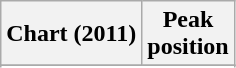<table class="wikitable sortable plainrowheaders" style="text-align:center">
<tr>
<th scope="col">Chart (2011)</th>
<th scope="col">Peak<br>position</th>
</tr>
<tr>
</tr>
<tr>
</tr>
<tr>
</tr>
<tr>
</tr>
<tr>
</tr>
</table>
